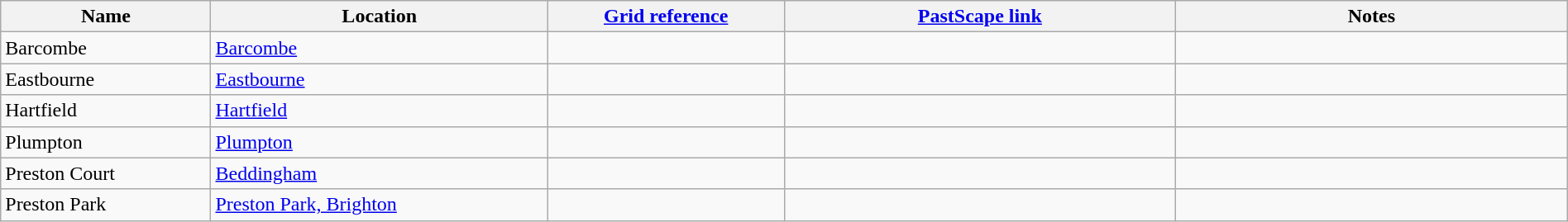<table class="wikitable sortable" border="1" style="width: 100%">
<tr>
<th scope="col">Name</th>
<th scope="col">Location</th>
<th scope="col"><a href='#'>Grid reference</a></th>
<th scope="col" class="unsortable" width="25%"><a href='#'>PastScape link</a></th>
<th scope="col" class="unsortable" width="25%">Notes</th>
</tr>
<tr>
<td>Barcombe</td>
<td><a href='#'>Barcombe</a></td>
<td></td>
<td></td>
<td></td>
</tr>
<tr>
<td>Eastbourne</td>
<td><a href='#'>Eastbourne</a></td>
<td></td>
<td></td>
<td></td>
</tr>
<tr>
<td>Hartfield</td>
<td><a href='#'>Hartfield</a></td>
<td></td>
<td></td>
<td></td>
</tr>
<tr>
<td>Plumpton</td>
<td><a href='#'>Plumpton</a></td>
<td></td>
<td></td>
<td></td>
</tr>
<tr>
<td>Preston Court</td>
<td><a href='#'>Beddingham</a></td>
<td></td>
<td></td>
<td></td>
</tr>
<tr>
<td>Preston Park</td>
<td><a href='#'>Preston Park, Brighton</a></td>
<td></td>
<td></td>
<td></td>
</tr>
</table>
